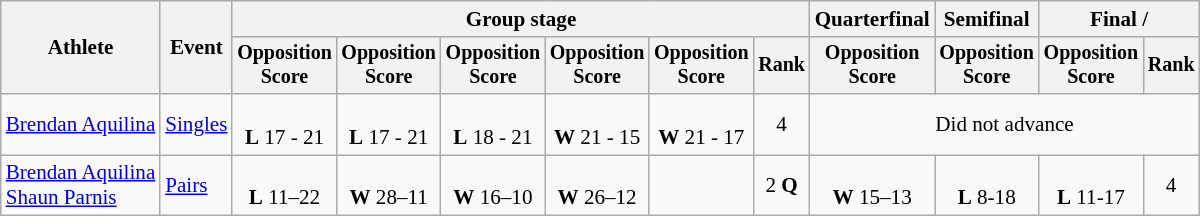<table class="wikitable" style="font-size:88%">
<tr>
<th rowspan=2>Athlete</th>
<th rowspan=2>Event</th>
<th colspan=6>Group stage</th>
<th>Quarterfinal</th>
<th>Semifinal</th>
<th colspan=2>Final / </th>
</tr>
<tr style="font-size:95%">
<th>Opposition<br>Score</th>
<th>Opposition<br>Score</th>
<th>Opposition<br>Score</th>
<th>Opposition<br>Score</th>
<th>Opposition<br>Score</th>
<th>Rank</th>
<th>Opposition<br>Score</th>
<th>Opposition<br>Score</th>
<th>Opposition<br>Score</th>
<th>Rank</th>
</tr>
<tr align=center>
<td align=left><a href='#'>Brendan Aquilina</a></td>
<td align=left><a href='#'>Singles</a></td>
<td><br><strong>L</strong> 17 - 21</td>
<td><br><strong>L</strong> 17 - 21</td>
<td><br><strong>L</strong> 18 - 21</td>
<td><br><strong>W</strong> 21 - 15</td>
<td><br><strong>W</strong> 21 - 17</td>
<td>4</td>
<td colspan=4>Did not advance</td>
</tr>
<tr align=center>
<td align=left><a href='#'>Brendan Aquilina</a><br><a href='#'>Shaun Parnis</a></td>
<td align=left><a href='#'>Pairs</a></td>
<td><br><strong>L</strong> 11–22</td>
<td><br><strong>W</strong> 28–11</td>
<td><br><strong>W</strong> 16–10</td>
<td><br><strong>W</strong> 26–12</td>
<td></td>
<td>2 <strong>Q</strong></td>
<td><br><strong>W</strong> 15–13</td>
<td><br><strong>L</strong> 8-18</td>
<td><br><strong>L</strong> 11-17</td>
<td>4</td>
</tr>
</table>
